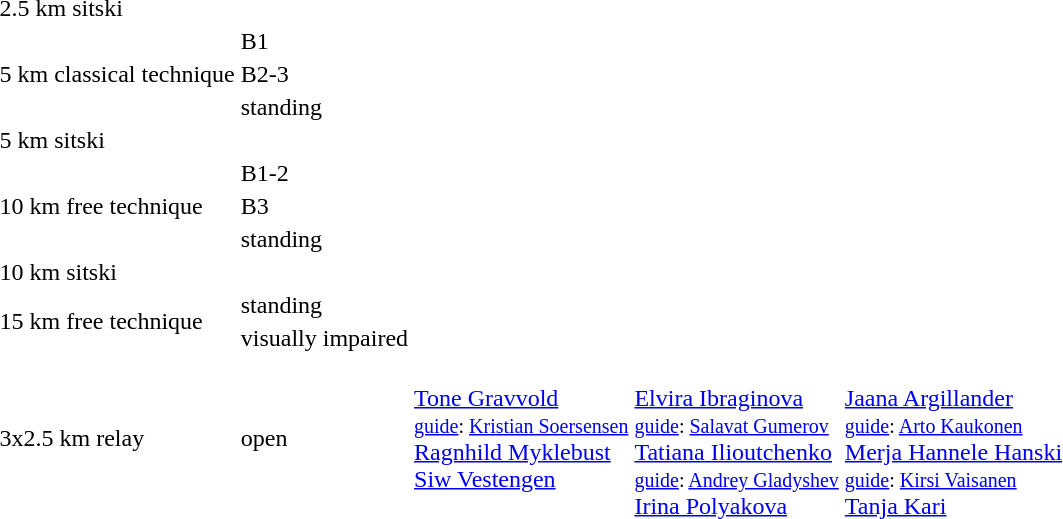<table>
<tr>
<td>2.5 km sitski</td>
<td><br></td>
<td></td>
<td></td>
<td></td>
</tr>
<tr>
<td rowspan="3">5 km classical technique</td>
<td>B1<br></td>
<td></td>
<td></td>
<td></td>
</tr>
<tr>
<td>B2-3<br></td>
<td></td>
<td></td>
<td></td>
</tr>
<tr>
<td>standing<br></td>
<td></td>
<td></td>
<td></td>
</tr>
<tr>
<td>5 km sitski</td>
<td><br></td>
<td></td>
<td></td>
<td></td>
</tr>
<tr>
<td rowspan="3">10 km free technique</td>
<td>B1-2<br></td>
<td></td>
<td></td>
<td></td>
</tr>
<tr>
<td>B3<br></td>
<td></td>
<td></td>
<td></td>
</tr>
<tr>
<td>standing<br></td>
<td></td>
<td></td>
<td></td>
</tr>
<tr>
<td>10 km sitski</td>
<td><br></td>
<td></td>
<td></td>
<td></td>
</tr>
<tr>
<td rowspan="2">15 km free technique</td>
<td>standing<br></td>
<td></td>
<td></td>
<td></td>
</tr>
<tr>
<td>visually impaired<br></td>
<td></td>
<td></td>
<td></td>
</tr>
<tr>
<td>3x2.5 km relay</td>
<td>open<br></td>
<td valign=top> <br> <a href='#'>Tone Gravvold</a><br><small><a href='#'>guide</a>: <a href='#'>Kristian Soersensen</a></small> <br> <a href='#'>Ragnhild Myklebust</a> <br> <a href='#'>Siw Vestengen</a></td>
<td valign=top> <br> <a href='#'>Elvira Ibraginova</a><br><small><a href='#'>guide</a>: <a href='#'>Salavat Gumerov</a></small> <br> <a href='#'>Tatiana Ilioutchenko</a><br><small><a href='#'>guide</a>: <a href='#'>Andrey Gladyshev</a></small> <br> <a href='#'>Irina Polyakova</a></td>
<td valign=top> <br> <a href='#'>Jaana Argillander</a><br><small><a href='#'>guide</a>: <a href='#'>Arto Kaukonen</a></small> <br> <a href='#'>Merja Hannele Hanski</a><br><small><a href='#'>guide</a>: <a href='#'>Kirsi Vaisanen</a></small> <br> <a href='#'>Tanja Kari</a></td>
</tr>
</table>
